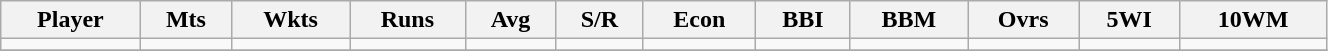<table class="wikitable" width=70%>
<tr>
<th>Player</th>
<th>Mts</th>
<th>Wkts</th>
<th>Runs</th>
<th>Avg</th>
<th>S/R</th>
<th>Econ</th>
<th>BBI</th>
<th>BBM</th>
<th>Ovrs</th>
<th>5WI</th>
<th>10WM</th>
</tr>
<tr align=center>
<td></td>
<td></td>
<td></td>
<td></td>
<td></td>
<td></td>
<td></td>
<td></td>
<td></td>
<td></td>
<td></td>
<td></td>
</tr>
<tr align=center>
</tr>
</table>
